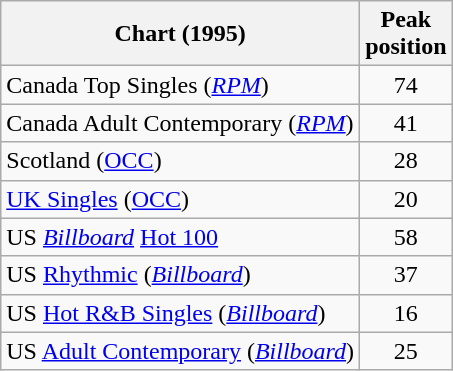<table class="wikitable sortable">
<tr>
<th align="left">Chart (1995)</th>
<th style="text-align:center;">Peak<br>position</th>
</tr>
<tr>
<td>Canada Top Singles (<em><a href='#'>RPM</a></em>)</td>
<td style="text-align:center;">74</td>
</tr>
<tr>
<td>Canada Adult Contemporary (<em><a href='#'>RPM</a></em>)</td>
<td style="text-align:center;">41</td>
</tr>
<tr>
<td align="left">Scotland (<a href='#'>OCC</a>)</td>
<td style="text-align:center;">28</td>
</tr>
<tr>
<td align="left"><a href='#'>UK Singles</a> (<a href='#'>OCC</a>)</td>
<td style="text-align:center;">20</td>
</tr>
<tr>
<td align="left">US <em><a href='#'>Billboard</a></em> <a href='#'>Hot 100</a></td>
<td style="text-align:center;">58</td>
</tr>
<tr>
<td align="left">US <a href='#'>Rhythmic</a> (<em><a href='#'>Billboard</a></em>)</td>
<td style="text-align:center;">37</td>
</tr>
<tr>
<td align="left">US <a href='#'>Hot R&B Singles</a> (<em><a href='#'>Billboard</a></em>)</td>
<td style="text-align:center;">16</td>
</tr>
<tr>
<td align="left">US <a href='#'>Adult Contemporary</a> (<em><a href='#'>Billboard</a></em>)</td>
<td style="text-align:center;">25</td>
</tr>
</table>
